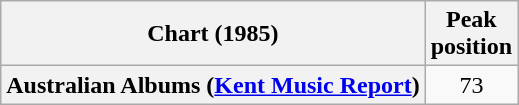<table class="wikitable plainrowheaders">
<tr>
<th scope="col">Chart (1985)</th>
<th scope="col">Peak<br>position</th>
</tr>
<tr>
<th scope="row">Australian Albums (<a href='#'>Kent Music Report</a>)</th>
<td style="text-align:center;">73</td>
</tr>
</table>
